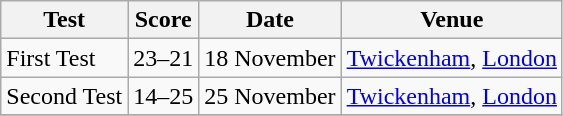<table class="wikitable">
<tr>
<th>Test</th>
<th>Score</th>
<th>Date</th>
<th>Venue</th>
</tr>
<tr>
<td>First Test</td>
<td align=center>23–21</td>
<td>18 November</td>
<td><a href='#'>Twickenham</a>, <a href='#'>London</a></td>
</tr>
<tr>
<td>Second Test</td>
<td align=center>14–25</td>
<td>25 November</td>
<td><a href='#'>Twickenham</a>, <a href='#'>London</a></td>
</tr>
<tr>
</tr>
</table>
